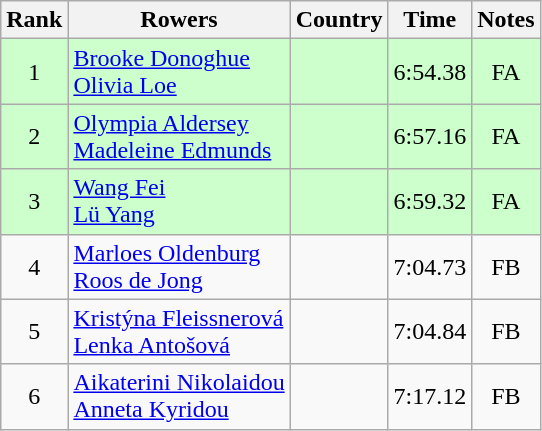<table class="wikitable" style="text-align:center">
<tr>
<th>Rank</th>
<th>Rowers</th>
<th>Country</th>
<th>Time</th>
<th>Notes</th>
</tr>
<tr bgcolor=ccffcc>
<td>1</td>
<td align="left"><a href='#'>Brooke Donoghue</a><br><a href='#'>Olivia Loe</a></td>
<td align="left"></td>
<td>6:54.38</td>
<td>FA</td>
</tr>
<tr bgcolor=ccffcc>
<td>2</td>
<td align="left"><a href='#'>Olympia Aldersey</a><br><a href='#'>Madeleine Edmunds</a></td>
<td align="left"></td>
<td>6:57.16</td>
<td>FA</td>
</tr>
<tr bgcolor=ccffcc>
<td>3</td>
<td align="left"><a href='#'>Wang Fei</a><br><a href='#'>Lü Yang</a></td>
<td align="left"></td>
<td>6:59.32</td>
<td>FA</td>
</tr>
<tr>
<td>4</td>
<td align="left"><a href='#'>Marloes Oldenburg</a><br><a href='#'>Roos de Jong</a></td>
<td align="left"></td>
<td>7:04.73</td>
<td>FB</td>
</tr>
<tr>
<td>5</td>
<td align="left"><a href='#'>Kristýna Fleissnerová</a><br><a href='#'>Lenka Antošová</a></td>
<td align="left"></td>
<td>7:04.84</td>
<td>FB</td>
</tr>
<tr>
<td>6</td>
<td align="left"><a href='#'>Aikaterini Nikolaidou</a><br><a href='#'>Anneta Kyridou</a></td>
<td align="left"></td>
<td>7:17.12</td>
<td>FB</td>
</tr>
</table>
